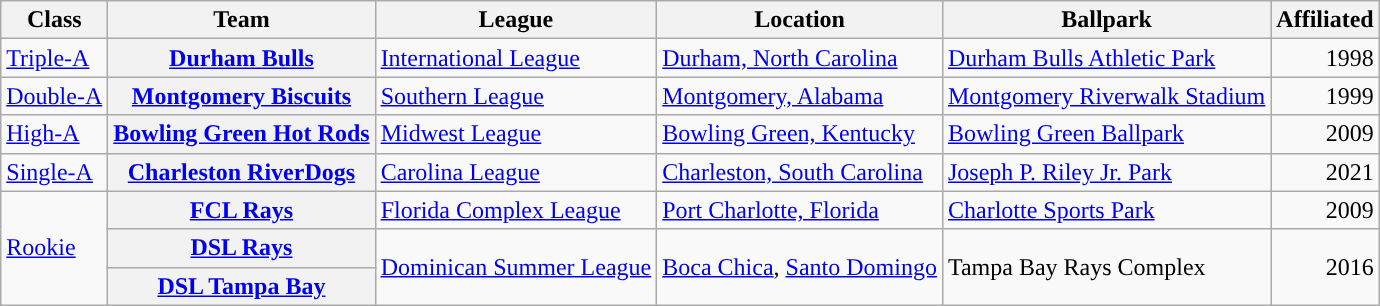<table class="wikitable plainrowheaders sortable">
<tr>
<th scope="col">Class</th>
<th scope="col">Team</th>
<th scope="col">League</th>
<th scope="col">Location</th>
<th scope="col">Ballpark</th>
<th scope="col">Affiliated</th>
</tr>
<tr>
<td><a href='#'>Triple-A</a></td>
<th scope="row"><a href='#'>Durham Bulls</a></th>
<td><a href='#'>International League</a></td>
<td><a href='#'>Durham, North Carolina</a></td>
<td><a href='#'>Durham Bulls Athletic Park</a></td>
<td align="right">1998</td>
</tr>
<tr>
<td><a href='#'>Double-A</a></td>
<th scope="row"><a href='#'>Montgomery Biscuits</a></th>
<td><a href='#'>Southern League</a></td>
<td><a href='#'>Montgomery, Alabama</a></td>
<td><a href='#'>Montgomery Riverwalk Stadium</a></td>
<td align="right">1999</td>
</tr>
<tr>
<td><a href='#'>High-A</a></td>
<th scope="row"><a href='#'>Bowling Green Hot Rods</a></th>
<td><a href='#'>Midwest League</a></td>
<td><a href='#'>Bowling Green, Kentucky</a></td>
<td><a href='#'>Bowling Green Ballpark</a></td>
<td align="right">2009</td>
</tr>
<tr>
<td><a href='#'>Single-A</a></td>
<th scope="row"><a href='#'>Charleston RiverDogs</a></th>
<td><a href='#'>Carolina League</a></td>
<td><a href='#'>Charleston, South Carolina</a></td>
<td><a href='#'>Joseph P. Riley Jr. Park</a></td>
<td align="right">2021</td>
</tr>
<tr>
<td rowspan=3><a href='#'>Rookie</a></td>
<th scope="row"><a href='#'>FCL Rays</a></th>
<td><a href='#'>Florida Complex League</a></td>
<td><a href='#'>Port Charlotte, Florida</a></td>
<td><a href='#'>Charlotte Sports Park</a></td>
<td align="right">2009</td>
</tr>
<tr>
<th scope="row"><a href='#'>DSL Rays</a></th>
<td rowspan=2><a href='#'>Dominican Summer League</a></td>
<td rowspan=2><a href='#'>Boca Chica</a>, <a href='#'>Santo Domingo</a></td>
<td rowspan=2>Tampa Bay Rays Complex</td>
<td rowspan=2 align="right">2016</td>
</tr>
<tr>
<th scope="row"><a href='#'>DSL Tampa Bay</a></th>
</tr>
</table>
